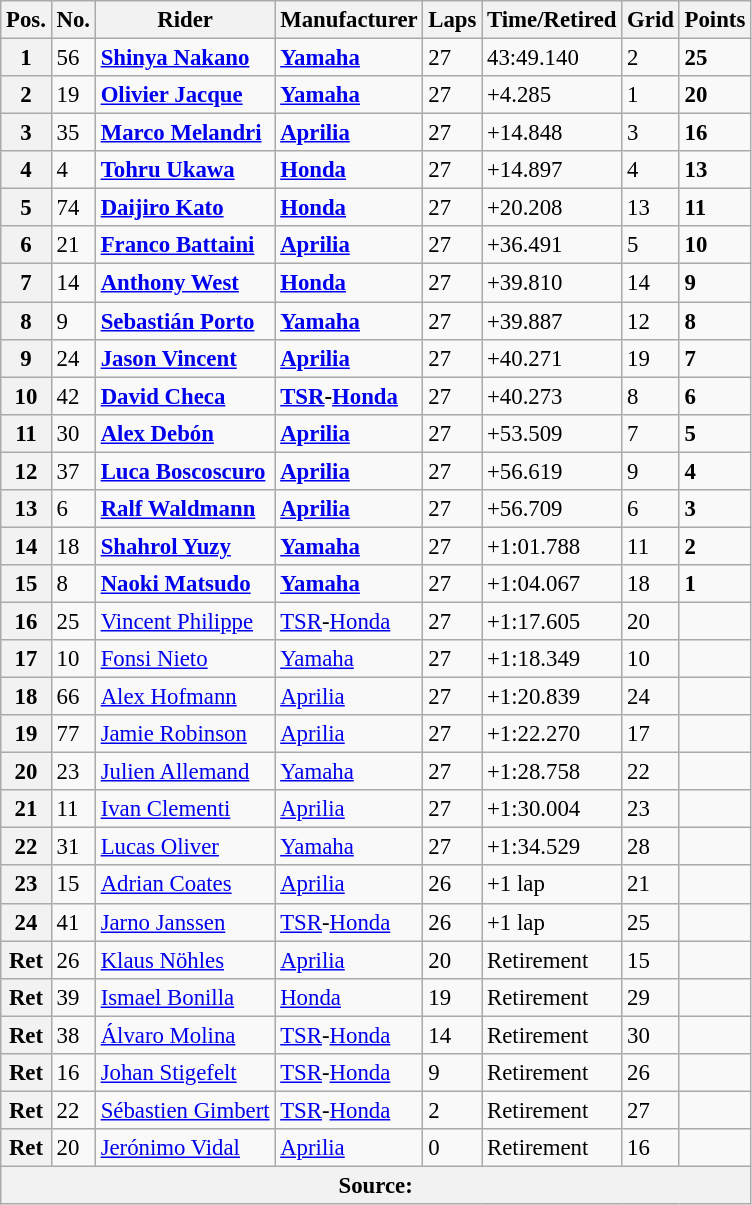<table class="wikitable" style="font-size: 95%;">
<tr>
<th>Pos.</th>
<th>No.</th>
<th>Rider</th>
<th>Manufacturer</th>
<th>Laps</th>
<th>Time/Retired</th>
<th>Grid</th>
<th>Points</th>
</tr>
<tr>
<th>1</th>
<td>56</td>
<td> <strong><a href='#'>Shinya Nakano</a></strong></td>
<td><strong><a href='#'>Yamaha</a></strong></td>
<td>27</td>
<td>43:49.140</td>
<td>2</td>
<td><strong>25</strong></td>
</tr>
<tr>
<th>2</th>
<td>19</td>
<td> <strong><a href='#'>Olivier Jacque</a></strong></td>
<td><strong><a href='#'>Yamaha</a></strong></td>
<td>27</td>
<td>+4.285</td>
<td>1</td>
<td><strong>20</strong></td>
</tr>
<tr>
<th>3</th>
<td>35</td>
<td> <strong><a href='#'>Marco Melandri</a></strong></td>
<td><strong><a href='#'>Aprilia</a></strong></td>
<td>27</td>
<td>+14.848</td>
<td>3</td>
<td><strong>16</strong></td>
</tr>
<tr>
<th>4</th>
<td>4</td>
<td> <strong><a href='#'>Tohru Ukawa</a></strong></td>
<td><strong><a href='#'>Honda</a></strong></td>
<td>27</td>
<td>+14.897</td>
<td>4</td>
<td><strong>13</strong></td>
</tr>
<tr>
<th>5</th>
<td>74</td>
<td> <strong><a href='#'>Daijiro Kato</a></strong></td>
<td><strong><a href='#'>Honda</a></strong></td>
<td>27</td>
<td>+20.208</td>
<td>13</td>
<td><strong>11</strong></td>
</tr>
<tr>
<th>6</th>
<td>21</td>
<td> <strong><a href='#'>Franco Battaini</a></strong></td>
<td><strong><a href='#'>Aprilia</a></strong></td>
<td>27</td>
<td>+36.491</td>
<td>5</td>
<td><strong>10</strong></td>
</tr>
<tr>
<th>7</th>
<td>14</td>
<td> <strong><a href='#'>Anthony West</a></strong></td>
<td><strong><a href='#'>Honda</a></strong></td>
<td>27</td>
<td>+39.810</td>
<td>14</td>
<td><strong>9</strong></td>
</tr>
<tr>
<th>8</th>
<td>9</td>
<td> <strong><a href='#'>Sebastián Porto</a></strong></td>
<td><strong><a href='#'>Yamaha</a></strong></td>
<td>27</td>
<td>+39.887</td>
<td>12</td>
<td><strong>8</strong></td>
</tr>
<tr>
<th>9</th>
<td>24</td>
<td> <strong><a href='#'>Jason Vincent</a></strong></td>
<td><strong><a href='#'>Aprilia</a></strong></td>
<td>27</td>
<td>+40.271</td>
<td>19</td>
<td><strong>7</strong></td>
</tr>
<tr>
<th>10</th>
<td>42</td>
<td> <strong><a href='#'>David Checa</a></strong></td>
<td><strong><a href='#'>TSR</a>-<a href='#'>Honda</a></strong></td>
<td>27</td>
<td>+40.273</td>
<td>8</td>
<td><strong>6</strong></td>
</tr>
<tr>
<th>11</th>
<td>30</td>
<td> <strong><a href='#'>Alex Debón</a></strong></td>
<td><strong><a href='#'>Aprilia</a></strong></td>
<td>27</td>
<td>+53.509</td>
<td>7</td>
<td><strong>5</strong></td>
</tr>
<tr>
<th>12</th>
<td>37</td>
<td> <strong><a href='#'>Luca Boscoscuro</a></strong></td>
<td><strong><a href='#'>Aprilia</a></strong></td>
<td>27</td>
<td>+56.619</td>
<td>9</td>
<td><strong>4</strong></td>
</tr>
<tr>
<th>13</th>
<td>6</td>
<td> <strong><a href='#'>Ralf Waldmann</a></strong></td>
<td><strong><a href='#'>Aprilia</a></strong></td>
<td>27</td>
<td>+56.709</td>
<td>6</td>
<td><strong>3</strong></td>
</tr>
<tr>
<th>14</th>
<td>18</td>
<td> <strong><a href='#'>Shahrol Yuzy</a></strong></td>
<td><strong><a href='#'>Yamaha</a></strong></td>
<td>27</td>
<td>+1:01.788</td>
<td>11</td>
<td><strong>2</strong></td>
</tr>
<tr>
<th>15</th>
<td>8</td>
<td> <strong><a href='#'>Naoki Matsudo</a></strong></td>
<td><strong><a href='#'>Yamaha</a></strong></td>
<td>27</td>
<td>+1:04.067</td>
<td>18</td>
<td><strong>1</strong></td>
</tr>
<tr>
<th>16</th>
<td>25</td>
<td> <a href='#'>Vincent Philippe</a></td>
<td><a href='#'>TSR</a>-<a href='#'>Honda</a></td>
<td>27</td>
<td>+1:17.605</td>
<td>20</td>
<td></td>
</tr>
<tr>
<th>17</th>
<td>10</td>
<td> <a href='#'>Fonsi Nieto</a></td>
<td><a href='#'>Yamaha</a></td>
<td>27</td>
<td>+1:18.349</td>
<td>10</td>
<td></td>
</tr>
<tr>
<th>18</th>
<td>66</td>
<td> <a href='#'>Alex Hofmann</a></td>
<td><a href='#'>Aprilia</a></td>
<td>27</td>
<td>+1:20.839</td>
<td>24</td>
<td></td>
</tr>
<tr>
<th>19</th>
<td>77</td>
<td> <a href='#'>Jamie Robinson</a></td>
<td><a href='#'>Aprilia</a></td>
<td>27</td>
<td>+1:22.270</td>
<td>17</td>
<td></td>
</tr>
<tr>
<th>20</th>
<td>23</td>
<td> <a href='#'>Julien Allemand</a></td>
<td><a href='#'>Yamaha</a></td>
<td>27</td>
<td>+1:28.758</td>
<td>22</td>
<td></td>
</tr>
<tr>
<th>21</th>
<td>11</td>
<td> <a href='#'>Ivan Clementi</a></td>
<td><a href='#'>Aprilia</a></td>
<td>27</td>
<td>+1:30.004</td>
<td>23</td>
<td></td>
</tr>
<tr>
<th>22</th>
<td>31</td>
<td> <a href='#'>Lucas Oliver</a></td>
<td><a href='#'>Yamaha</a></td>
<td>27</td>
<td>+1:34.529</td>
<td>28</td>
<td></td>
</tr>
<tr>
<th>23</th>
<td>15</td>
<td> <a href='#'>Adrian Coates</a></td>
<td><a href='#'>Aprilia</a></td>
<td>26</td>
<td>+1 lap</td>
<td>21</td>
<td></td>
</tr>
<tr>
<th>24</th>
<td>41</td>
<td> <a href='#'>Jarno Janssen</a></td>
<td><a href='#'>TSR</a>-<a href='#'>Honda</a></td>
<td>26</td>
<td>+1 lap</td>
<td>25</td>
<td></td>
</tr>
<tr>
<th>Ret</th>
<td>26</td>
<td> <a href='#'>Klaus Nöhles</a></td>
<td><a href='#'>Aprilia</a></td>
<td>20</td>
<td>Retirement</td>
<td>15</td>
<td></td>
</tr>
<tr>
<th>Ret</th>
<td>39</td>
<td> <a href='#'>Ismael Bonilla</a></td>
<td><a href='#'>Honda</a></td>
<td>19</td>
<td>Retirement</td>
<td>29</td>
<td></td>
</tr>
<tr>
<th>Ret</th>
<td>38</td>
<td> <a href='#'>Álvaro Molina</a></td>
<td><a href='#'>TSR</a>-<a href='#'>Honda</a></td>
<td>14</td>
<td>Retirement</td>
<td>30</td>
<td></td>
</tr>
<tr>
<th>Ret</th>
<td>16</td>
<td> <a href='#'>Johan Stigefelt</a></td>
<td><a href='#'>TSR</a>-<a href='#'>Honda</a></td>
<td>9</td>
<td>Retirement</td>
<td>26</td>
<td></td>
</tr>
<tr>
<th>Ret</th>
<td>22</td>
<td> <a href='#'>Sébastien Gimbert</a></td>
<td><a href='#'>TSR</a>-<a href='#'>Honda</a></td>
<td>2</td>
<td>Retirement</td>
<td>27</td>
<td></td>
</tr>
<tr>
<th>Ret</th>
<td>20</td>
<td> <a href='#'>Jerónimo Vidal</a></td>
<td><a href='#'>Aprilia</a></td>
<td>0</td>
<td>Retirement</td>
<td>16</td>
<td></td>
</tr>
<tr>
<th colspan=8>Source: </th>
</tr>
</table>
